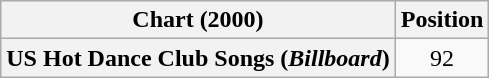<table class="wikitable plainrowheaders">
<tr>
<th scope="col">Chart (2000)</th>
<th scope="col">Position</th>
</tr>
<tr>
<th scope="row">US Hot Dance Club Songs (<em>Billboard</em>)</th>
<td align="center">92</td>
</tr>
</table>
